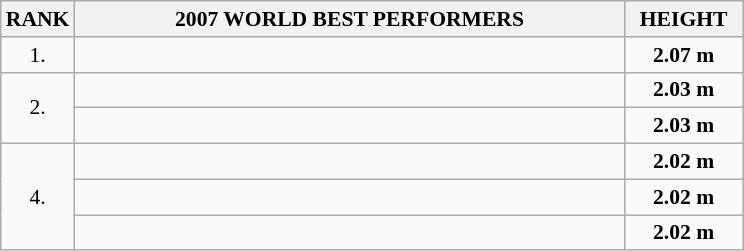<table class="wikitable" style="border-collapse: collapse; font-size: 90%;">
<tr>
<th>RANK</th>
<th align="center" style="width: 25em">2007 WORLD BEST PERFORMERS</th>
<th align="center" style="width: 5em">HEIGHT</th>
</tr>
<tr>
<td align="center">1.</td>
<td></td>
<td align="center"><strong>2.07 m</strong></td>
</tr>
<tr>
<td rowspan=2 align="center">2.</td>
<td></td>
<td align="center"><strong>2.03 m</strong></td>
</tr>
<tr>
<td></td>
<td align="center"><strong>2.03 m</strong></td>
</tr>
<tr>
<td rowspan=3 align="center">4.</td>
<td></td>
<td align="center"><strong>2.02 m</strong></td>
</tr>
<tr>
<td></td>
<td align="center"><strong>2.02 m</strong></td>
</tr>
<tr>
<td></td>
<td align="center"><strong>2.02 m</strong></td>
</tr>
</table>
